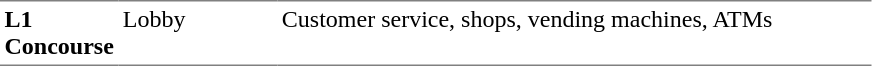<table table border=0 cellspacing=0 cellpadding=3>
<tr>
<td style="border-bottom:solid 1px gray; border-top:solid 1px gray;" valign=top width=50><strong>L1<br>Concourse</strong></td>
<td style="border-bottom:solid 1px gray; border-top:solid 1px gray;" valign=top width=100>Lobby</td>
<td style="border-bottom:solid 1px gray; border-top:solid 1px gray;" valign=top width=390>Customer service, shops, vending machines, ATMs</td>
</tr>
</table>
